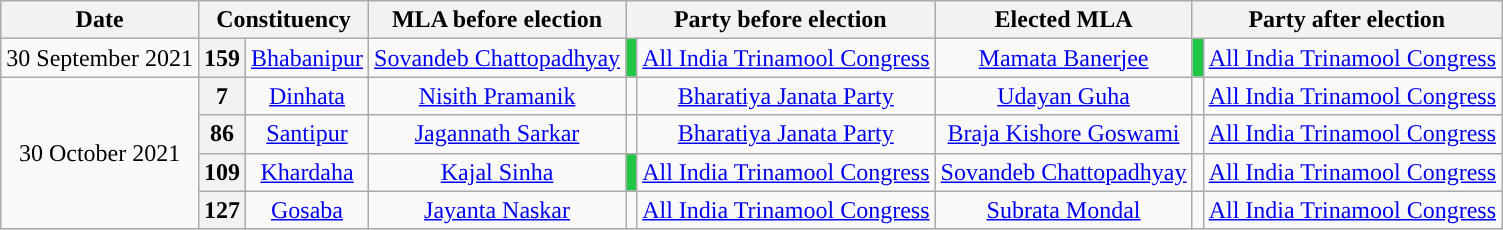<table class="wikitable sortable" style="text-align:center;">
<tr>
<th>Date</th>
<th colspan="2">Constituency</th>
<th>MLA before election</th>
<th colspan="2">Party before election</th>
<th>Elected MLA</th>
<th colspan="2">Party after election</th>
</tr>
<tr>
<td>30 September 2021</td>
<th>159</th>
<td><a href='#'>Bhabanipur</a></td>
<td><a href='#'>Sovandeb Chattopadhyay</a></td>
<td bgcolor=#20C646></td>
<td><a href='#'>All India Trinamool Congress</a></td>
<td><a href='#'>Mamata Banerjee</a></td>
<td bgcolor=#20C646></td>
<td><a href='#'>All India Trinamool Congress</a></td>
</tr>
<tr>
<td rowspan="4">30 October 2021</td>
<th>7</th>
<td><a href='#'>Dinhata</a></td>
<td><a href='#'>Nisith Pramanik</a></td>
<td></td>
<td><a href='#'>Bharatiya Janata Party</a></td>
<td><a href='#'>Udayan Guha</a></td>
<td></td>
<td><a href='#'>All India Trinamool Congress</a></td>
</tr>
<tr>
<th>86</th>
<td><a href='#'>Santipur</a></td>
<td><a href='#'>Jagannath Sarkar</a></td>
<td></td>
<td><a href='#'>Bharatiya Janata Party</a></td>
<td><a href='#'>Braja Kishore Goswami</a></td>
<td></td>
<td><a href='#'>All India Trinamool Congress</a></td>
</tr>
<tr>
<th>109</th>
<td><a href='#'>Khardaha</a></td>
<td><a href='#'>Kajal Sinha</a></td>
<td bgcolor="#20C646"></td>
<td><a href='#'>All India Trinamool Congress</a></td>
<td><a href='#'>Sovandeb Chattopadhyay</a></td>
<td></td>
<td><a href='#'>All India Trinamool Congress</a></td>
</tr>
<tr>
<th>127</th>
<td><a href='#'>Gosaba</a></td>
<td><a href='#'>Jayanta Naskar</a></td>
<td></td>
<td><a href='#'>All India Trinamool Congress</a></td>
<td><a href='#'>Subrata Mondal</a></td>
<td></td>
<td><a href='#'>All India Trinamool Congress</a></td>
</tr>
</table>
